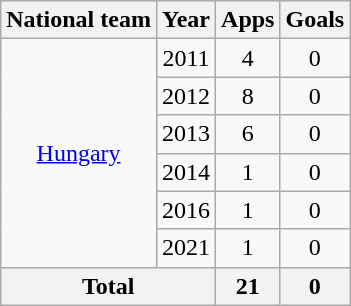<table class=wikitable style="text-align: center;">
<tr>
<th>National team</th>
<th>Year</th>
<th>Apps</th>
<th>Goals</th>
</tr>
<tr>
<td rowspan="6"><a href='#'>Hungary</a></td>
<td>2011</td>
<td>4</td>
<td>0</td>
</tr>
<tr>
<td>2012</td>
<td>8</td>
<td>0</td>
</tr>
<tr>
<td>2013</td>
<td>6</td>
<td>0</td>
</tr>
<tr>
<td>2014</td>
<td>1</td>
<td>0</td>
</tr>
<tr>
<td>2016</td>
<td>1</td>
<td>0</td>
</tr>
<tr>
<td>2021</td>
<td>1</td>
<td>0</td>
</tr>
<tr>
<th colspan=2>Total</th>
<th>21</th>
<th>0</th>
</tr>
</table>
